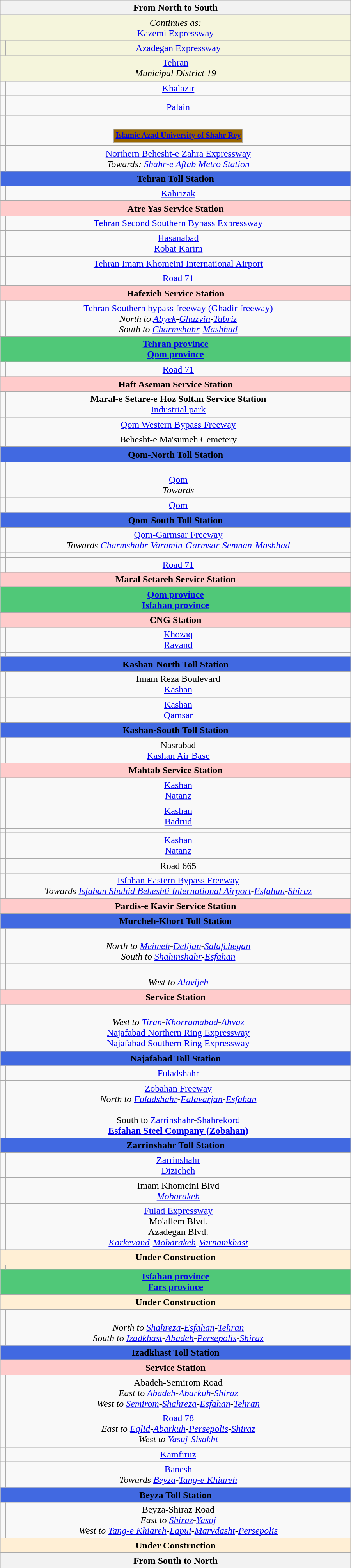<table class="wikitable" style="text-align:center" width="600px">
<tr>
<th text-align="center" colspan="3"> From North to South </th>
</tr>
<tr>
<td colspan="7" align="center" bgcolor="#F5 F5 DC"><em>Continues as:</em><br> <a href='#'>Kazemi Expressway</a></td>
</tr>
<tr>
<td align="center" colspan="1" bgcolor="F5 F5 DC"><br></td>
<td align="center" colspan="1" bgcolor="F5 F5 DC"> <a href='#'>Azadegan Expressway</a></td>
</tr>
<tr>
<td colspan="7" align="center" bgcolor="#F5 F5 DC">  <a href='#'>Tehran</a> <br><em>Municipal District 19</em></td>
</tr>
<tr>
<td></td>
<td> <a href='#'>Khalazir</a></td>
</tr>
<tr>
<td></td>
<td></td>
</tr>
<tr>
<td></td>
<td> <a href='#'>Palain</a></td>
</tr>
<tr align="center">
<td></td>
<td><br><table border=0>
<tr size=40>
<td bgcolor=#960 style="font-size: 10pt; color: white" align=center><strong><a href='#'><span>Islamic Azad University of Shahr Rey</span></a></strong></td>
</tr>
</table>
</td>
</tr>
<tr>
<td></td>
<td> <a href='#'>Northern Behesht-e Zahra Expressway</a><br><em>Towards:  <a href='#'>Shahr-e Aftab Metro Station</a></em></td>
</tr>
<tr>
<td colspan="7" align="center" bgcolor="#41 69 E1" color: #FFFFFF>  <strong>Tehran Toll Station</strong></td>
</tr>
<tr>
<td></td>
<td> <a href='#'>Kahrizak</a></td>
</tr>
<tr>
<td align="center" bgcolor="#FFCBCB" colspan="7"> <strong>Atre Yas Service Station</strong></td>
</tr>
<tr>
<td></td>
<td> <a href='#'>Tehran Second Southern Bypass Expressway</a></td>
</tr>
<tr>
<td></td>
<td> <a href='#'>Hasanabad</a><br> <a href='#'>Robat Karim</a></td>
</tr>
<tr>
<td></td>
<td> <a href='#'>Tehran Imam Khomeini International Airport</a></td>
</tr>
<tr>
<td></td>
<td> <a href='#'>Road 71</a></td>
</tr>
<tr>
<td align="center" bgcolor="#FFCBCB" colspan="7"> <strong>Hafezieh Service Station</strong></td>
</tr>
<tr>
<td></td>
<td> <a href='#'>Tehran Southern bypass freeway (Ghadir freeway)</a><br><em>North to <a href='#'>Abyek</a>-<a href='#'>Ghazvin</a>-<a href='#'>Tabriz</a></em><br><em>South to <a href='#'>Charmshahr</a>-<a href='#'>Mashhad</a></em></td>
</tr>
<tr>
<td colspan="7" align="center" bgcolor="#50 C8 78"> <strong><a href='#'>Tehran province</a></strong> <br> <strong><a href='#'>Qom province</a></strong> </td>
</tr>
<tr>
<td></td>
<td> <a href='#'>Road 71</a></td>
</tr>
<tr>
<td align="center" bgcolor="#FFCBCB" colspan="7"> <strong>Haft Aseman Service Station</strong></td>
</tr>
<tr>
<td></td>
<td> <strong>Maral-e Setare-e Hoz Soltan Service Station</strong><br><a href='#'>Industrial park</a></td>
</tr>
<tr>
<td></td>
<td>  <a href='#'>Qom Western Bypass Freeway</a></td>
</tr>
<tr>
<td></td>
<td>Behesht-e Ma'sumeh Cemetery</td>
</tr>
<tr>
<td colspan="7" align="center" bgcolor="#41 69 E1" color: #FFFFFF>  <strong>Qom-North Toll Station</strong></td>
</tr>
<tr>
<td></td>
<td><br> <a href='#'>Qom</a><br><em>Towards </em></td>
</tr>
<tr>
<td></td>
<td> <a href='#'>Qom</a></td>
</tr>
<tr>
<td colspan="7" align="center" bgcolor="#41 69 E1"> <strong>Qom-South Toll Station</strong></td>
</tr>
<tr>
<td></td>
<td> <a href='#'>Qom-Garmsar Freeway</a><br><em>Towards <a href='#'>Charmshahr</a>-<a href='#'>Varamin</a>-<a href='#'>Garmsar</a>-<a href='#'>Semnan</a>-<a href='#'>Mashhad</a></em></td>
</tr>
<tr>
<td></td>
<td></td>
</tr>
<tr>
<td></td>
<td> <a href='#'>Road 71</a></td>
</tr>
<tr>
<td align="center" bgcolor="#FFCBCB" colspan="7"> <strong>Maral Setareh Service Station</strong></td>
</tr>
<tr>
<td colspan="7" align="center" bgcolor="#50 C8 78"> <strong><a href='#'>Qom province</a></strong> <br> <strong><a href='#'>Isfahan province</a></strong> </td>
</tr>
<tr>
<td align="center" bgcolor="#FFCBCB" colspan="7"> <strong>CNG Station</strong></td>
</tr>
<tr>
<td></td>
<td> <a href='#'>Khozaq</a><br> <a href='#'>Ravand</a></td>
</tr>
<tr>
<td></td>
<td></td>
</tr>
<tr>
<td colspan="7" align="center" bgcolor="#41 69 E1" color: #FFFFFF> <strong>Kashan-North Toll Station</strong></td>
</tr>
<tr>
<td></td>
<td> Imam Reza Boulevard<br> <a href='#'>Kashan</a></td>
</tr>
<tr>
<td></td>
<td> <a href='#'>Kashan</a><br> <a href='#'>Qamsar</a></td>
</tr>
<tr>
<td colspan="7" align="center" bgcolor="#41 69 E1" color: #FFFFFF> <strong>Kashan-South Toll Station</strong></td>
</tr>
<tr>
<td></td>
<td> Nasrabad<br> <a href='#'>Kashan Air Base</a></td>
</tr>
<tr>
<td align="center" bgcolor="#FFCBCB" colspan="7"> <strong>Mahtab Service Station</strong></td>
</tr>
<tr>
<td></td>
<td> <a href='#'>Kashan</a><br> <a href='#'>Natanz</a></td>
</tr>
<tr>
<td></td>
<td> <a href='#'>Kashan</a><br> <a href='#'>Badrud</a></td>
</tr>
<tr>
<td></td>
<td></td>
</tr>
<tr>
<td></td>
<td> <a href='#'>Kashan</a><br> <a href='#'>Natanz</a></td>
</tr>
<tr>
<td></td>
<td> Road 665</td>
</tr>
<tr>
<td></td>
<td> <a href='#'>Isfahan Eastern Bypass Freeway</a><br><em>Towards  <a href='#'>Isfahan Shahid Beheshti International Airport</a>-<a href='#'>Esfahan</a>-<a href='#'>Shiraz</a></em></td>
</tr>
<tr>
<td align="center" bgcolor="#FFCBCB" colspan="7"> <strong>Pardis-e Kavir Service Station</strong></td>
</tr>
<tr>
<td colspan="7" align="center" bgcolor="#41 69 E1" color: #FFFFFF> <strong>Murcheh-Khort Toll Station</strong></td>
</tr>
<tr>
<td></td>
<td><br><em>North to <a href='#'>Meimeh</a>-<a href='#'>Delijan</a>-<a href='#'>Salafchegan</a></em><br><em>South to <a href='#'>Shahinshahr</a>-<a href='#'>Esfahan</a></em></td>
</tr>
<tr>
<td></td>
<td><br><em>West to <a href='#'>Alavijeh</a></em></td>
</tr>
<tr>
<td align="center" bgcolor="#FFCBCB" colspan="7"> <strong>Service Station</strong></td>
</tr>
<tr>
<td></td>
<td><br><em>West to <a href='#'>Tiran</a>-<a href='#'>Khorramabad</a>-<a href='#'>Ahvaz</a></em><br> <a href='#'>Najafabad Northern Ring Expressway</a><br> <a href='#'>Najafabad Southern Ring Expressway</a></td>
</tr>
<tr>
<td colspan="7" align="center" bgcolor="#41 69 E1" color: #FFFFFF> <strong>Najafabad Toll Station</strong></td>
</tr>
<tr>
<td></td>
<td> <a href='#'>Fuladshahr</a></td>
</tr>
<tr>
<td><br></td>
<td> <a href='#'>Zobahan Freeway</a><br><em>North to <a href='#'>Fuladshahr</a>-<a href='#'>Falavarjan</a>-<a href='#'>Esfahan</a><br><br></em>South to <a href='#'>Zarrinshahr</a>-<a href='#'>Shahrekord</a><br><strong><a href='#'>Esfahan Steel Company (Zobahan)</a></strong></td>
</tr>
<tr>
<td colspan="7" align="center" bgcolor="#41 69 E1" color: #FFFFFF> <strong>Zarrinshahr Toll Station</strong></td>
</tr>
<tr>
<td></td>
<td> <a href='#'>Zarrinshahr</a><br> <a href='#'>Dizicheh</a></td>
</tr>
<tr>
<td></td>
<td> Imam Khomeini Blvd<br><em><a href='#'>Mobarakeh</a></em></td>
</tr>
<tr>
<td></td>
<td> <a href='#'>Fulad Expressway</a><br> Mo'allem Blvd.<br> Azadegan Blvd.<br><em><a href='#'>Karkevand</a>-<a href='#'>Mobarakeh</a>-<a href='#'>Varnamkhast</a></em></td>
</tr>
<tr>
<td text-align="center" colspan="3" bgcolor="#FFEFD5"> <strong>Under Construction</strong> </td>
</tr>
<tr bgcolor="#FFEFD5">
<td></td>
<td></td>
</tr>
<tr>
<td colspan="7" align="center" bgcolor="#50 C8 78"> <strong><a href='#'>Isfahan province</a></strong> <br> <strong><a href='#'>Fars province</a></strong>  </td>
</tr>
<tr>
<td text-align="center" colspan="3" bgcolor="#FFEFD5"> <strong>Under Construction</strong> </td>
</tr>
<tr>
<td><br></td>
<td><br><em>North to <a href='#'>Shahreza</a>-<a href='#'>Esfahan</a>-<a href='#'>Tehran</a></em><br><em>South to  <a href='#'>Izadkhast</a>-<a href='#'>Abadeh</a>-<a href='#'>Persepolis</a>-<a href='#'>Shiraz</a></em></td>
</tr>
<tr>
<td colspan="7" align="center" bgcolor="#41 69 E1" color: #FFFFFF> <strong>Izadkhast Toll Station</strong></td>
</tr>
<tr>
<td style="text-align:center; background:#ffcbcb;" colspan="7"> <strong>Service Station</strong></td>
</tr>
<tr>
<td></td>
<td> Abadeh-Semirom Road<br> <em>East to <a href='#'>Abadeh</a>-<a href='#'>Abarkuh</a>-<a href='#'>Shiraz</a></em><br><em>West to <a href='#'>Semirom</a>-<a href='#'>Shahreza</a>-<a href='#'>Esfahan</a>-<a href='#'>Tehran</a></em></td>
</tr>
<tr>
<td></td>
<td>  <a href='#'>Road 78</a><br><em>East to <a href='#'>Eqlid</a>-<a href='#'>Abarkuh</a>-<a href='#'>Persepolis</a>-<a href='#'>Shiraz</a></em><br><em>West to <a href='#'>Yasuj</a>-<a href='#'>Sisakht</a></em></td>
</tr>
<tr>
<td></td>
<td> <a href='#'>Kamfiruz</a></td>
</tr>
<tr>
<td></td>
<td> <a href='#'>Banesh</a><br><em>Towards <a href='#'>Beyza</a>-<a href='#'>Tang-e Khiareh</a></em></td>
</tr>
<tr>
<td colspan="7" align="center" bgcolor="#41 69 E1" color: #FFFFFF> <strong>Beyza Toll Station</strong></td>
</tr>
<tr>
<td><br></td>
<td> Beyza-Shiraz Road<br> <em>East to <a href='#'>Shiraz</a>-<a href='#'>Yasuj</a></em><br><em>West to  <a href='#'>Tang-e Khiareh</a>-<a href='#'>Lapui</a>-<a href='#'>Marvdasht</a>-<a href='#'>Persepolis</a></em></td>
</tr>
<tr>
<td text-align="center" colspan="3" bgcolor="#FFEFD5"> <strong>Under Construction</strong> </td>
</tr>
<tr>
<th text-align="center" colspan="3"> From South to North </th>
</tr>
</table>
